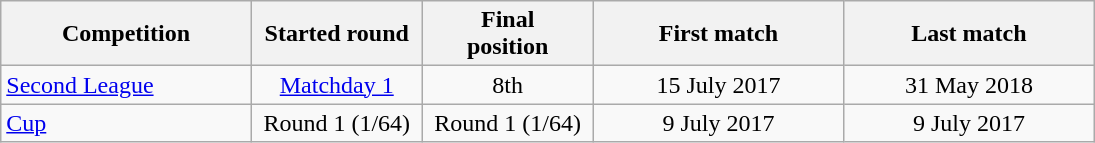<table class="wikitable" style="text-align:center; width:730px;">
<tr>
<th style="text-align:center; width:150px;">Competition</th>
<th style="text-align:center; width:100px;">Started round</th>
<th style="text-align:center; width:100px;">Final <br> position</th>
<th style="text-align:center; width:150px;">First match</th>
<th style="text-align:center; width:150px;">Last match</th>
</tr>
<tr>
<td style="text-align:left;"><a href='#'>Second League</a></td>
<td><a href='#'>Matchday 1</a></td>
<td>8th</td>
<td>15 July 2017</td>
<td>31 May 2018</td>
</tr>
<tr>
<td style="text-align:left;"><a href='#'>Cup</a></td>
<td>Round 1 (1/64)</td>
<td>Round 1 (1/64)</td>
<td>9 July 2017</td>
<td>9 July 2017</td>
</tr>
</table>
